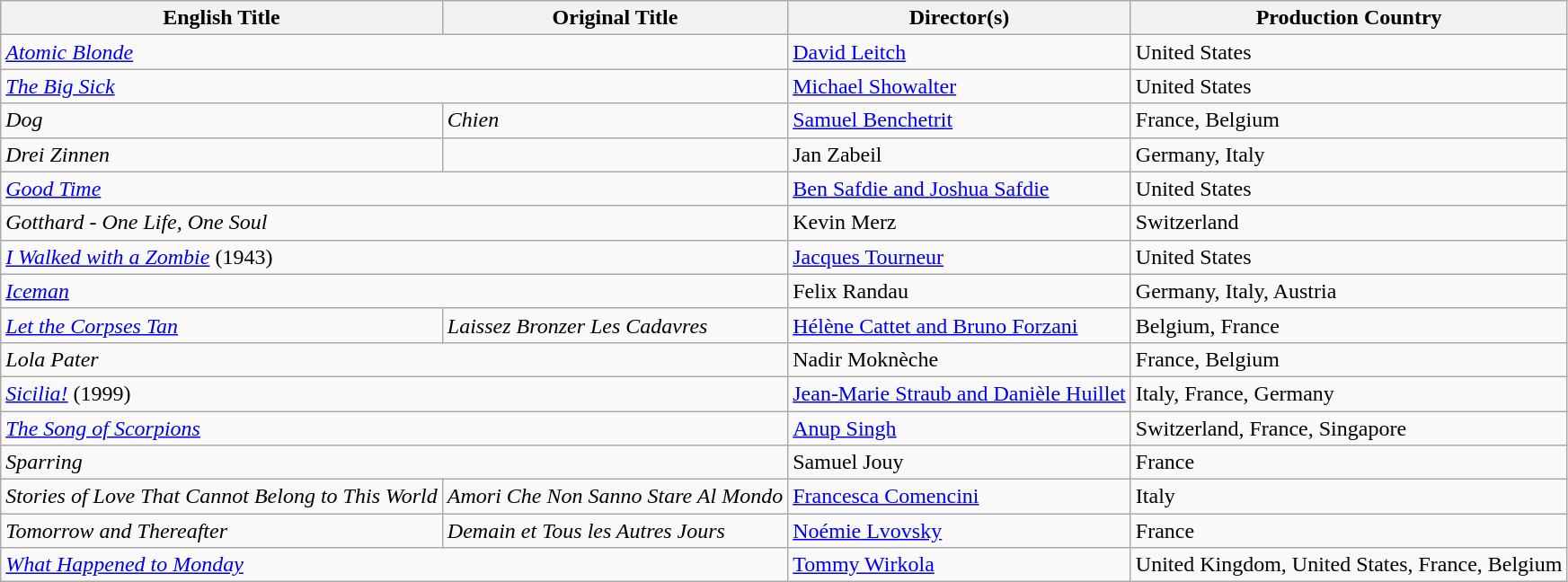<table class="wikitable">
<tr>
<th>English Title</th>
<th>Original Title</th>
<th>Director(s)</th>
<th>Production Country</th>
</tr>
<tr>
<td colspan="2"><em><a href='#'>Atomic Blonde</a></em></td>
<td><a href='#'>David Leitch</a></td>
<td>United States</td>
</tr>
<tr>
<td colspan="2"><em><a href='#'>The Big Sick</a></em></td>
<td><a href='#'>Michael Showalter</a></td>
<td>United States</td>
</tr>
<tr>
<td><em>Dog</em></td>
<td><em>Chien</em></td>
<td><a href='#'>Samuel Benchetrit</a></td>
<td>France, Belgium</td>
</tr>
<tr>
<td><em>Drei Zinnen</em></td>
<td></td>
<td>Jan Zabeil</td>
<td>Germany, Italy</td>
</tr>
<tr>
<td colspan="2"><em><a href='#'>Good Time</a></em></td>
<td><a href='#'>Ben Safdie and Joshua Safdie</a></td>
<td>United States</td>
</tr>
<tr>
<td colspan="2"><em>Gotthard - One Life, One Soul</em></td>
<td>Kevin Merz</td>
<td>Switzerland</td>
</tr>
<tr>
<td colspan="2"><em><a href='#'>I Walked with a Zombie</a></em> (1943)</td>
<td><a href='#'>Jacques Tourneur</a></td>
<td>United States</td>
</tr>
<tr>
<td colspan="2"><em><a href='#'>Iceman</a></em></td>
<td>Felix Randau</td>
<td>Germany, Italy, Austria</td>
</tr>
<tr>
<td><em><a href='#'>Let the Corpses Tan</a></em></td>
<td><em>Laissez Bronzer Les Cadavres</em></td>
<td><a href='#'>Hélène Cattet and Bruno Forzani</a></td>
<td>Belgium, France</td>
</tr>
<tr>
<td colspan="2"><em>Lola Pater</em></td>
<td>Nadir Moknèche</td>
<td>France, Belgium</td>
</tr>
<tr>
<td colspan="2"><em><a href='#'>Sicilia!</a></em> (1999)</td>
<td><a href='#'>Jean-Marie Straub and Danièle Huillet</a></td>
<td>Italy, France, Germany</td>
</tr>
<tr>
<td colspan="2"><em><a href='#'>The Song of Scorpions</a></em></td>
<td><a href='#'>Anup Singh</a></td>
<td>Switzerland, France, Singapore</td>
</tr>
<tr>
<td colspan="2"><em>Sparring</em></td>
<td>Samuel Jouy</td>
<td>France</td>
</tr>
<tr>
<td><em>Stories of Love That Cannot Belong to This World</em></td>
<td><em>Amori Che Non Sanno Stare Al Mondo</em></td>
<td><a href='#'>Francesca Comencini</a></td>
<td>Italy</td>
</tr>
<tr>
<td><em>Tomorrow and Thereafter</em></td>
<td><em>Demain et Tous les Autres Jours</em></td>
<td><a href='#'>Noémie Lvovsky</a></td>
<td>France</td>
</tr>
<tr>
<td colspan="2"><em><a href='#'>What Happened to Monday</a></em></td>
<td><a href='#'>Tommy Wirkola</a></td>
<td>United Kingdom, United States, France, Belgium</td>
</tr>
</table>
